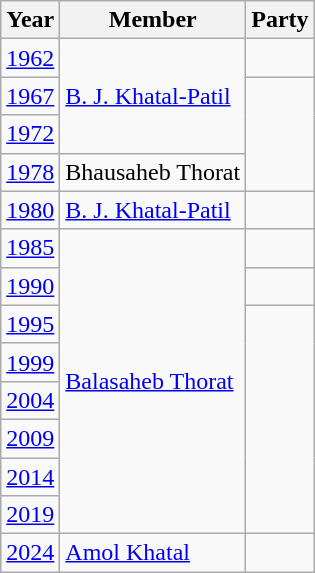<table class="wikitable">
<tr>
<th>Year</th>
<th>Member</th>
<th colspan=2>Party</th>
</tr>
<tr>
<td><a href='#'>1962</a></td>
<td rowspan=3><a href='#'>B. J. Khatal-Patil</a></td>
<td></td>
</tr>
<tr>
<td><a href='#'>1967</a></td>
</tr>
<tr>
<td><a href='#'>1972</a></td>
</tr>
<tr>
<td><a href='#'>1978</a></td>
<td>Bhausaheb Thorat</td>
</tr>
<tr>
<td><a href='#'>1980</a></td>
<td><a href='#'>B. J. Khatal-Patil</a></td>
<td></td>
</tr>
<tr>
<td><a href='#'>1985</a></td>
<td rowspan=8><a href='#'>Balasaheb Thorat</a></td>
<td></td>
</tr>
<tr>
<td><a href='#'>1990</a></td>
<td></td>
</tr>
<tr>
<td><a href='#'>1995</a></td>
</tr>
<tr>
<td><a href='#'>1999</a></td>
</tr>
<tr>
<td><a href='#'>2004</a></td>
</tr>
<tr>
<td><a href='#'>2009</a></td>
</tr>
<tr>
<td><a href='#'>2014</a></td>
</tr>
<tr>
<td><a href='#'>2019</a></td>
</tr>
<tr>
<td><a href='#'>2024</a></td>
<td><a href='#'>Amol Khatal</a></td>
<td></td>
</tr>
</table>
